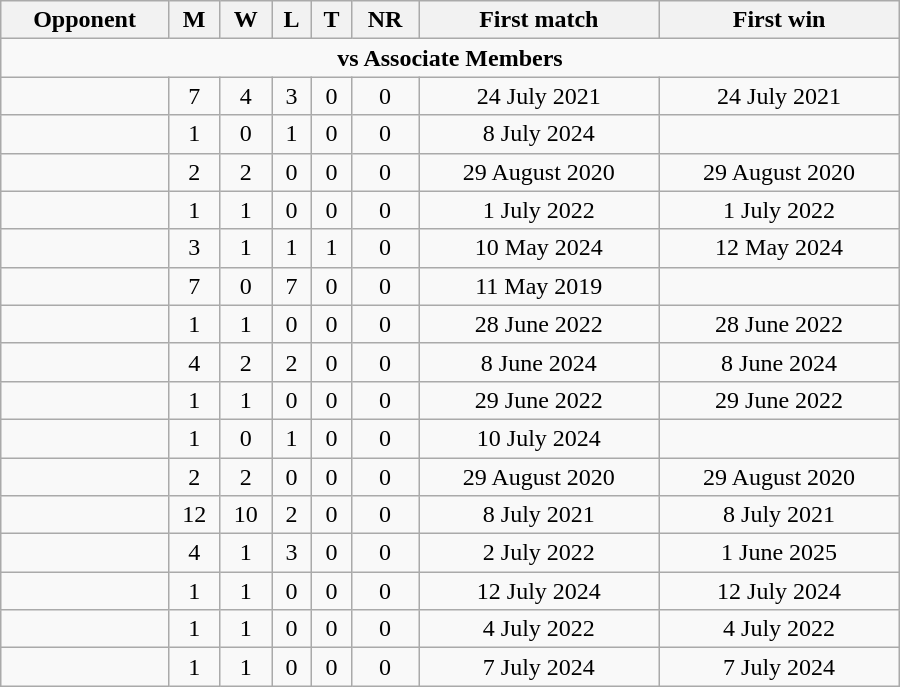<table class="wikitable" style="text-align: center; width: 600px;">
<tr>
<th>Opponent</th>
<th>M</th>
<th>W</th>
<th>L</th>
<th>T</th>
<th>NR</th>
<th>First match</th>
<th>First win</th>
</tr>
<tr>
<td colspan="8" style="text-align:center;"><strong>vs Associate Members</strong></td>
</tr>
<tr>
<td align=left></td>
<td>7</td>
<td>4</td>
<td>3</td>
<td>0</td>
<td>0</td>
<td>24 July 2021</td>
<td>24 July 2021</td>
</tr>
<tr>
<td align=left></td>
<td>1</td>
<td>0</td>
<td>1</td>
<td>0</td>
<td>0</td>
<td>8 July 2024</td>
<td></td>
</tr>
<tr>
<td align=left></td>
<td>2</td>
<td>2</td>
<td>0</td>
<td>0</td>
<td>0</td>
<td>29 August 2020</td>
<td>29 August 2020</td>
</tr>
<tr>
<td align=left></td>
<td>1</td>
<td>1</td>
<td>0</td>
<td>0</td>
<td>0</td>
<td>1 July 2022</td>
<td>1 July 2022</td>
</tr>
<tr>
<td align=left></td>
<td>3</td>
<td>1</td>
<td>1</td>
<td>1</td>
<td>0</td>
<td>10 May 2024</td>
<td>12 May 2024</td>
</tr>
<tr>
<td align=left></td>
<td>7</td>
<td>0</td>
<td>7</td>
<td>0</td>
<td>0</td>
<td>11 May 2019</td>
<td></td>
</tr>
<tr>
<td align=left></td>
<td>1</td>
<td>1</td>
<td>0</td>
<td>0</td>
<td>0</td>
<td>28 June 2022</td>
<td>28 June 2022</td>
</tr>
<tr>
<td align=left></td>
<td>4</td>
<td>2</td>
<td>2</td>
<td>0</td>
<td>0</td>
<td>8 June 2024</td>
<td>8 June 2024</td>
</tr>
<tr>
<td align=left></td>
<td>1</td>
<td>1</td>
<td>0</td>
<td>0</td>
<td>0</td>
<td>29 June 2022</td>
<td>29 June 2022</td>
</tr>
<tr>
<td align=left></td>
<td>1</td>
<td>0</td>
<td>1</td>
<td>0</td>
<td>0</td>
<td>10 July 2024</td>
<td></td>
</tr>
<tr>
<td align=left></td>
<td>2</td>
<td>2</td>
<td>0</td>
<td>0</td>
<td>0</td>
<td>29 August 2020</td>
<td>29 August 2020</td>
</tr>
<tr>
<td align=left></td>
<td>12</td>
<td>10</td>
<td>2</td>
<td>0</td>
<td>0</td>
<td>8 July 2021</td>
<td>8 July 2021</td>
</tr>
<tr>
<td align=left></td>
<td>4</td>
<td>1</td>
<td>3</td>
<td>0</td>
<td>0</td>
<td>2 July 2022</td>
<td>1 June 2025</td>
</tr>
<tr>
<td align=left></td>
<td>1</td>
<td>1</td>
<td>0</td>
<td>0</td>
<td>0</td>
<td>12 July 2024</td>
<td>12 July 2024</td>
</tr>
<tr>
<td align=left></td>
<td>1</td>
<td>1</td>
<td>0</td>
<td>0</td>
<td>0</td>
<td>4 July 2022</td>
<td>4 July 2022</td>
</tr>
<tr>
<td align=left></td>
<td>1</td>
<td>1</td>
<td>0</td>
<td>0</td>
<td>0</td>
<td>7 July 2024</td>
<td>7 July 2024</td>
</tr>
</table>
